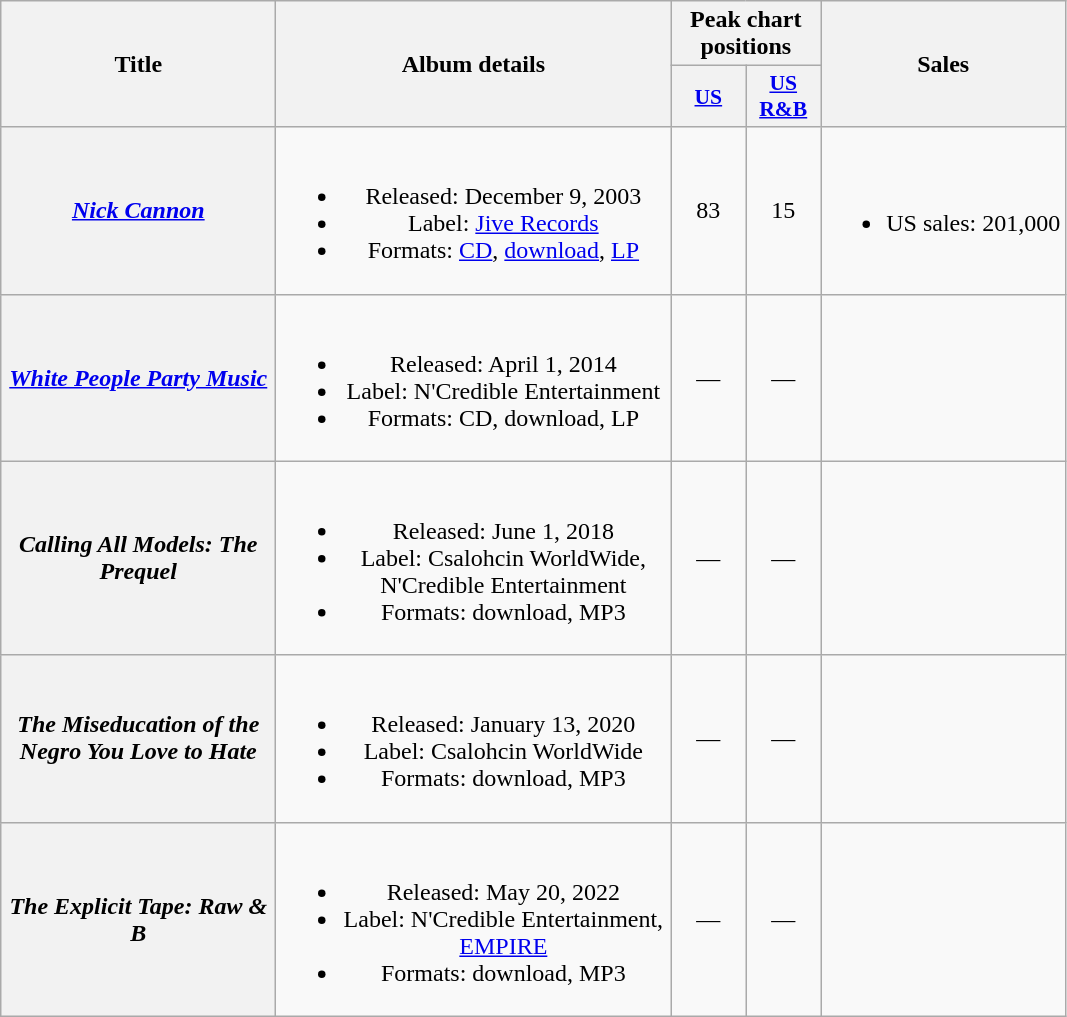<table class="wikitable plainrowheaders" style="text-align:center;">
<tr>
<th scope="col" rowspan="2" style="width:11em;">Title</th>
<th scope="col" rowspan="2" style="width:16em;">Album details</th>
<th scope="col" colspan="2">Peak chart positions</th>
<th scope="col" rowspan="2">Sales</th>
</tr>
<tr>
<th style="width:3em;font-size:90%;"><a href='#'>US</a><br></th>
<th style="width:3em;font-size:90%;"><a href='#'>US R&B</a><br></th>
</tr>
<tr>
<th scope="row"><em><a href='#'>Nick Cannon</a></em></th>
<td><br><ul><li>Released: December 9, 2003</li><li>Label: <a href='#'>Jive Records</a></li><li>Formats: <a href='#'>CD</a>, <a href='#'>download</a>, <a href='#'>LP</a></li></ul></td>
<td>83</td>
<td>15</td>
<td><br><ul><li>US sales: 201,000</li></ul></td>
</tr>
<tr>
<th scope="row"><em><a href='#'>White People Party Music</a></em></th>
<td><br><ul><li>Released: April 1, 2014</li><li>Label: N'Credible Entertainment</li><li>Formats: CD, download, LP</li></ul></td>
<td>—</td>
<td>—</td>
<td></td>
</tr>
<tr>
<th scope=row><em>Calling All Models: The Prequel</em></th>
<td><br><ul><li>Released: June 1, 2018</li><li>Label: Csalohcin WorldWide, N'Credible Entertainment</li><li>Formats: download, MP3</li></ul></td>
<td>—</td>
<td>—</td>
<td></td>
</tr>
<tr>
<th scope=row><em>The Miseducation of the Negro You Love to Hate</em></th>
<td><br><ul><li>Released: January 13, 2020</li><li>Label: Csalohcin WorldWide</li><li>Formats: download, MP3</li></ul></td>
<td>—</td>
<td>—</td>
<td></td>
</tr>
<tr>
<th scope=row><em>The Explicit Tape: Raw & B</em></th>
<td><br><ul><li>Released: May 20, 2022</li><li>Label: N'Credible Entertainment, <a href='#'>EMPIRE</a></li><li>Formats: download, MP3</li></ul></td>
<td>—</td>
<td>—</td>
<td></td>
</tr>
</table>
